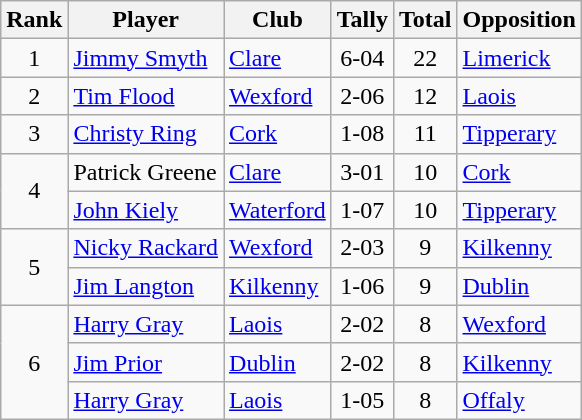<table class="wikitable">
<tr>
<th>Rank</th>
<th>Player</th>
<th>Club</th>
<th>Tally</th>
<th>Total</th>
<th>Opposition</th>
</tr>
<tr>
<td rowspan="1" style="text-align:center;">1</td>
<td><a href='#'>Jimmy Smyth</a></td>
<td><a href='#'>Clare</a></td>
<td align=center>6-04</td>
<td align=center>22</td>
<td><a href='#'>Limerick</a></td>
</tr>
<tr>
<td rowspan="1" style="text-align:center;">2</td>
<td><a href='#'>Tim Flood</a></td>
<td><a href='#'>Wexford</a></td>
<td align=center>2-06</td>
<td align=center>12</td>
<td><a href='#'>Laois</a></td>
</tr>
<tr>
<td rowspan="1" style="text-align:center;">3</td>
<td><a href='#'>Christy Ring</a></td>
<td><a href='#'>Cork</a></td>
<td align=center>1-08</td>
<td align=center>11</td>
<td><a href='#'>Tipperary</a></td>
</tr>
<tr>
<td rowspan="2" style="text-align:center;">4</td>
<td>Patrick Greene</td>
<td><a href='#'>Clare</a></td>
<td align=center>3-01</td>
<td align=center>10</td>
<td><a href='#'>Cork</a></td>
</tr>
<tr>
<td><a href='#'>John Kiely</a></td>
<td><a href='#'>Waterford</a></td>
<td align=center>1-07</td>
<td align=center>10</td>
<td><a href='#'>Tipperary</a></td>
</tr>
<tr>
<td rowspan="2" style="text-align:center;">5</td>
<td><a href='#'>Nicky Rackard</a></td>
<td><a href='#'>Wexford</a></td>
<td align=center>2-03</td>
<td align=center>9</td>
<td><a href='#'>Kilkenny</a></td>
</tr>
<tr>
<td><a href='#'>Jim Langton</a></td>
<td><a href='#'>Kilkenny</a></td>
<td align=center>1-06</td>
<td align=center>9</td>
<td><a href='#'>Dublin</a></td>
</tr>
<tr>
<td rowspan="3" style="text-align:center;">6</td>
<td><a href='#'>Harry Gray</a></td>
<td><a href='#'>Laois</a></td>
<td align=center>2-02</td>
<td align=center>8</td>
<td><a href='#'>Wexford</a></td>
</tr>
<tr>
<td><a href='#'>Jim Prior</a></td>
<td><a href='#'>Dublin</a></td>
<td align=center>2-02</td>
<td align=center>8</td>
<td><a href='#'>Kilkenny</a></td>
</tr>
<tr>
<td><a href='#'>Harry Gray</a></td>
<td><a href='#'>Laois</a></td>
<td align=center>1-05</td>
<td align=center>8</td>
<td><a href='#'>Offaly</a></td>
</tr>
</table>
